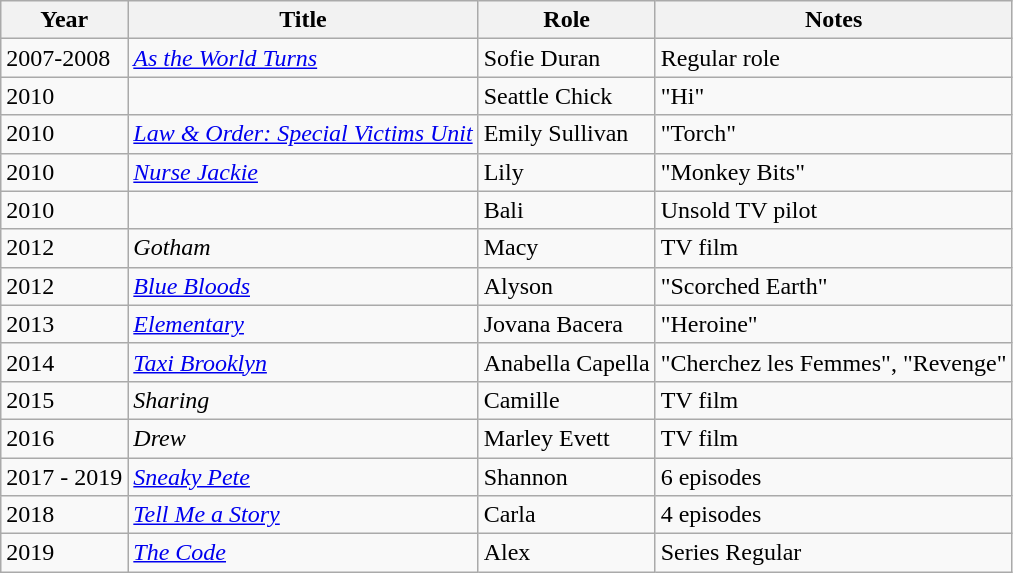<table class="wikitable sortable">
<tr>
<th>Year</th>
<th>Title</th>
<th>Role</th>
<th class="unsortable">Notes</th>
</tr>
<tr>
<td>2007-2008</td>
<td><em><a href='#'>As the World Turns</a></em></td>
<td>Sofie Duran</td>
<td>Regular role</td>
</tr>
<tr>
<td>2010</td>
<td><em></em></td>
<td>Seattle Chick</td>
<td>"Hi"</td>
</tr>
<tr>
<td>2010</td>
<td><em><a href='#'>Law & Order: Special Victims Unit</a></em></td>
<td>Emily Sullivan</td>
<td>"Torch"</td>
</tr>
<tr>
<td>2010</td>
<td><em><a href='#'>Nurse Jackie</a></em></td>
<td>Lily</td>
<td>"Monkey Bits"</td>
</tr>
<tr>
<td>2010</td>
<td><em></em></td>
<td>Bali</td>
<td>Unsold TV pilot</td>
</tr>
<tr>
<td>2012</td>
<td><em>Gotham</em></td>
<td>Macy</td>
<td>TV film</td>
</tr>
<tr>
<td>2012</td>
<td><em><a href='#'>Blue Bloods</a></em></td>
<td>Alyson</td>
<td>"Scorched Earth"</td>
</tr>
<tr>
<td>2013</td>
<td><em><a href='#'>Elementary</a></em></td>
<td>Jovana Bacera</td>
<td>"Heroine"</td>
</tr>
<tr>
<td>2014</td>
<td><em><a href='#'>Taxi Brooklyn</a></em></td>
<td>Anabella Capella</td>
<td>"Cherchez les Femmes", "Revenge"</td>
</tr>
<tr>
<td>2015</td>
<td><em>Sharing</em></td>
<td>Camille</td>
<td>TV film</td>
</tr>
<tr>
<td>2016</td>
<td><em>Drew</em></td>
<td>Marley Evett</td>
<td>TV film</td>
</tr>
<tr>
<td>2017 - 2019</td>
<td><em><a href='#'>Sneaky Pete</a></em></td>
<td>Shannon</td>
<td>6 episodes</td>
</tr>
<tr>
<td>2018</td>
<td><em><a href='#'>Tell Me a Story</a></em></td>
<td>Carla</td>
<td>4 episodes</td>
</tr>
<tr>
<td>2019</td>
<td><em><a href='#'>The Code</a></em></td>
<td>Alex</td>
<td>Series Regular</td>
</tr>
</table>
